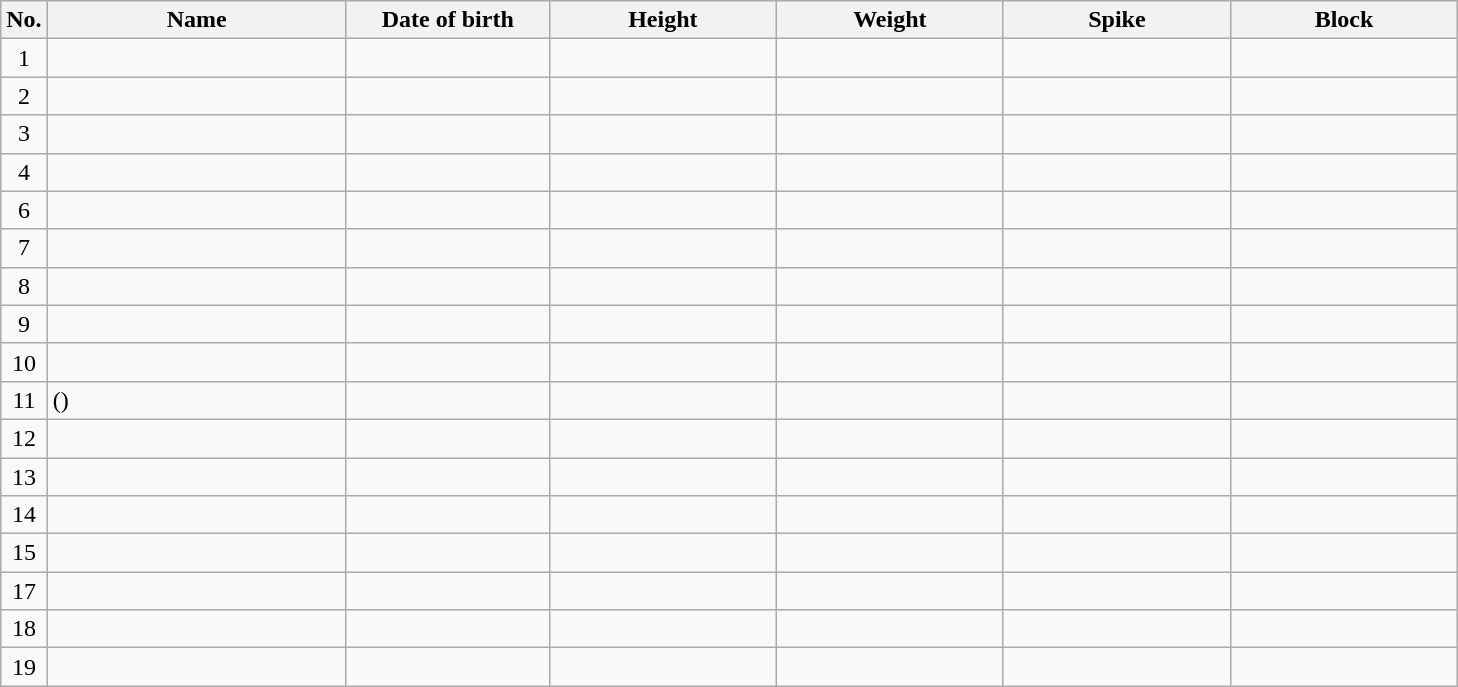<table class="wikitable sortable" style="font-size:100%; text-align:center;">
<tr>
<th>No.</th>
<th style="width:12em">Name</th>
<th style="width:8em">Date of birth</th>
<th style="width:9em">Height</th>
<th style="width:9em">Weight</th>
<th style="width:9em">Spike</th>
<th style="width:9em">Block</th>
</tr>
<tr>
<td>1</td>
<td align=left> </td>
<td align=right></td>
<td></td>
<td></td>
<td></td>
<td></td>
</tr>
<tr>
<td>2</td>
<td align=left> </td>
<td align=right></td>
<td></td>
<td></td>
<td></td>
<td></td>
</tr>
<tr>
<td>3</td>
<td align=left> </td>
<td align=right></td>
<td></td>
<td></td>
<td></td>
<td></td>
</tr>
<tr>
<td>4</td>
<td align=left> </td>
<td align=right></td>
<td></td>
<td></td>
<td></td>
<td></td>
</tr>
<tr>
<td>6</td>
<td align=left> </td>
<td align=right></td>
<td></td>
<td></td>
<td></td>
<td></td>
</tr>
<tr>
<td>7</td>
<td align=left> </td>
<td align=right></td>
<td></td>
<td></td>
<td></td>
<td></td>
</tr>
<tr>
<td>8</td>
<td align=left> </td>
<td align=right></td>
<td></td>
<td></td>
<td></td>
<td></td>
</tr>
<tr>
<td>9</td>
<td align=left> </td>
<td align=right></td>
<td></td>
<td></td>
<td></td>
<td></td>
</tr>
<tr>
<td>10</td>
<td align=left> </td>
<td align=right></td>
<td></td>
<td></td>
<td></td>
<td></td>
</tr>
<tr>
<td>11</td>
<td align=left>  ()</td>
<td align=right></td>
<td></td>
<td></td>
<td></td>
<td></td>
</tr>
<tr>
<td>12</td>
<td align=left> </td>
<td align=right></td>
<td></td>
<td></td>
<td></td>
<td></td>
</tr>
<tr>
<td>13</td>
<td align=left> </td>
<td align=right></td>
<td></td>
<td></td>
<td></td>
<td></td>
</tr>
<tr>
<td>14</td>
<td align=left> </td>
<td align=right></td>
<td></td>
<td></td>
<td></td>
<td></td>
</tr>
<tr>
<td>15</td>
<td align=left> </td>
<td align=right></td>
<td></td>
<td></td>
<td></td>
<td></td>
</tr>
<tr>
<td>17</td>
<td align=left> </td>
<td align=right></td>
<td></td>
<td></td>
<td></td>
<td></td>
</tr>
<tr>
<td>18</td>
<td align=left> </td>
<td align=right></td>
<td></td>
<td></td>
<td></td>
<td></td>
</tr>
<tr>
<td>19</td>
<td align=left> </td>
<td align=right></td>
<td></td>
<td></td>
<td></td>
<td></td>
</tr>
</table>
